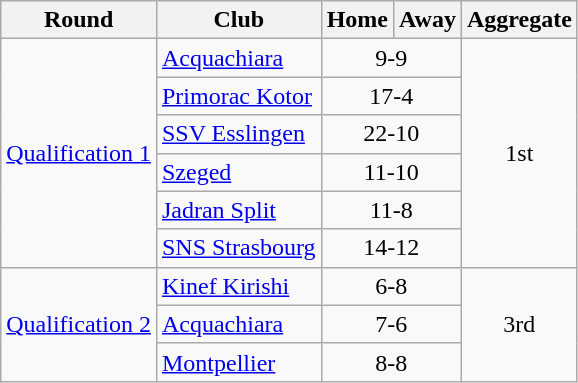<table class="wikitable">
<tr>
<th>Round</th>
<th>Club</th>
<th>Home</th>
<th>Away</th>
<th>Aggregate</th>
</tr>
<tr>
<td rowspan="6"><a href='#'>Qualification 1</a></td>
<td> <a href='#'>Acquachiara</a></td>
<td align=center colspan="2">9-9</td>
<td rowspan="6" style="text-align:center;">1st </td>
</tr>
<tr>
<td> <a href='#'>Primorac Kotor</a></td>
<td align=center colspan="2">17-4</td>
</tr>
<tr>
<td> <a href='#'>SSV Esslingen</a></td>
<td align=center colspan="2">22-10</td>
</tr>
<tr>
<td> <a href='#'>Szeged</a></td>
<td align=center colspan="2">11-10</td>
</tr>
<tr>
<td> <a href='#'>Jadran Split</a></td>
<td align=center colspan="2">11-8</td>
</tr>
<tr>
<td> <a href='#'>SNS Strasbourg</a></td>
<td align=center colspan="2">14-12</td>
</tr>
<tr>
<td rowspan="3"><a href='#'>Qualification 2</a></td>
<td> <a href='#'>Kinef Kirishi</a></td>
<td align=center colspan="2">6-8</td>
<td rowspan="3" style="text-align:center;">3rd</td>
</tr>
<tr>
<td> <a href='#'>Acquachiara</a></td>
<td align=center colspan="2">7-6</td>
</tr>
<tr>
<td> <a href='#'>Montpellier</a></td>
<td align=center colspan="2">8-8</td>
</tr>
</table>
